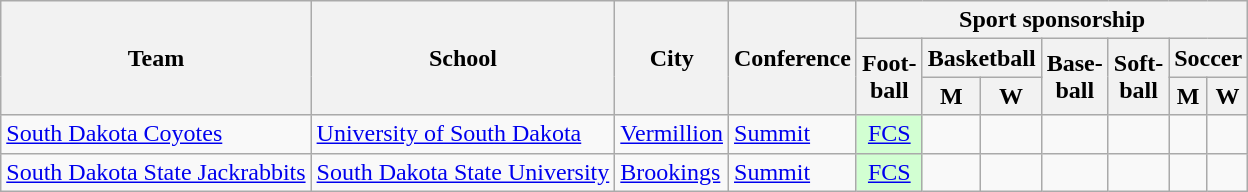<table class="sortable wikitable">
<tr>
<th rowspan=3>Team</th>
<th rowspan=3>School</th>
<th rowspan=3>City</th>
<th rowspan=3>Conference</th>
<th colspan=7>Sport sponsorship</th>
</tr>
<tr>
<th rowspan=2>Foot-<br>ball</th>
<th colspan=2>Basketball</th>
<th rowspan=2>Base-<br>ball</th>
<th rowspan=2>Soft-<br>ball</th>
<th colspan=2>Soccer</th>
</tr>
<tr>
<th>M</th>
<th>W</th>
<th>M</th>
<th>W</th>
</tr>
<tr>
<td><a href='#'>South Dakota Coyotes</a></td>
<td><a href='#'>University of South Dakota</a></td>
<td><a href='#'>Vermillion</a></td>
<td><a href='#'>Summit</a></td>
<td style="background:#D2FFD2; text-align:center"><a href='#'>FCS</a> </td>
<td></td>
<td></td>
<td></td>
<td></td>
<td></td>
<td></td>
</tr>
<tr>
<td><a href='#'>South Dakota State Jackrabbits</a></td>
<td><a href='#'>South Dakota State University</a></td>
<td><a href='#'>Brookings</a></td>
<td><a href='#'>Summit</a></td>
<td style="background:#D2FFD2; text-align:center"><a href='#'>FCS</a> </td>
<td></td>
<td></td>
<td></td>
<td></td>
<td></td>
<td></td>
</tr>
</table>
